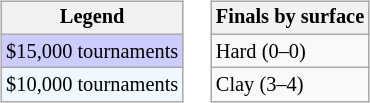<table>
<tr valign=top>
<td><br><table class=wikitable style="font-size:85%">
<tr>
<th>Legend</th>
</tr>
<tr style="background:#ccccff;">
<td>$15,000 tournaments</td>
</tr>
<tr style="background:#f0f8ff;">
<td>$10,000 tournaments</td>
</tr>
</table>
</td>
<td><br><table class=wikitable style="font-size:85%">
<tr>
<th>Finals by surface</th>
</tr>
<tr>
<td>Hard (0–0)</td>
</tr>
<tr>
<td>Clay (3–4)</td>
</tr>
</table>
</td>
</tr>
</table>
